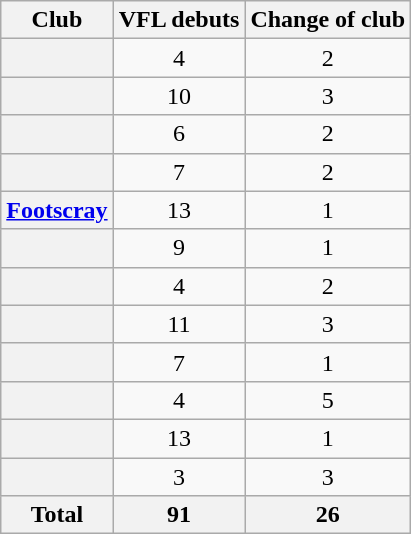<table class="wikitable plainrowheaders sortable" style="text-align:center;">
<tr>
<th scope="col">Club</th>
<th scope="col">VFL debuts</th>
<th scope="col">Change of club</th>
</tr>
<tr>
<th scope="row"></th>
<td>4</td>
<td>2</td>
</tr>
<tr>
<th scope="row"></th>
<td>10</td>
<td>3</td>
</tr>
<tr>
<th scope="row"></th>
<td>6</td>
<td>2</td>
</tr>
<tr>
<th scope="row"></th>
<td>7</td>
<td>2</td>
</tr>
<tr>
<th scope="row"><a href='#'>Footscray</a></th>
<td>13</td>
<td>1</td>
</tr>
<tr>
<th scope="row"></th>
<td>9</td>
<td>1</td>
</tr>
<tr>
<th scope="row"></th>
<td>4</td>
<td>2</td>
</tr>
<tr>
<th scope="row"></th>
<td>11</td>
<td>3</td>
</tr>
<tr>
<th scope="row"></th>
<td>7</td>
<td>1</td>
</tr>
<tr>
<th scope="row"></th>
<td>4</td>
<td>5</td>
</tr>
<tr>
<th scope="row"></th>
<td>13</td>
<td>1</td>
</tr>
<tr>
<th scope="row"></th>
<td>3</td>
<td>3</td>
</tr>
<tr class="sortbottom">
<th>Total</th>
<th>91</th>
<th>26</th>
</tr>
</table>
